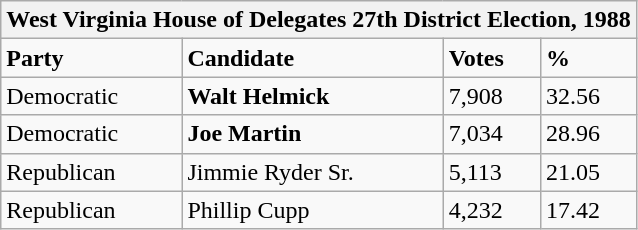<table class="wikitable">
<tr>
<th colspan="4">West Virginia House of Delegates 27th District Election, 1988</th>
</tr>
<tr>
<td><strong>Party</strong></td>
<td><strong>Candidate</strong></td>
<td><strong>Votes</strong></td>
<td><strong>%</strong></td>
</tr>
<tr>
<td>Democratic</td>
<td><strong>Walt Helmick</strong></td>
<td>7,908</td>
<td>32.56</td>
</tr>
<tr>
<td>Democratic</td>
<td><strong>Joe Martin</strong></td>
<td>7,034</td>
<td>28.96</td>
</tr>
<tr>
<td>Republican</td>
<td>Jimmie Ryder Sr.</td>
<td>5,113</td>
<td>21.05</td>
</tr>
<tr>
<td>Republican</td>
<td>Phillip Cupp</td>
<td>4,232</td>
<td>17.42</td>
</tr>
</table>
